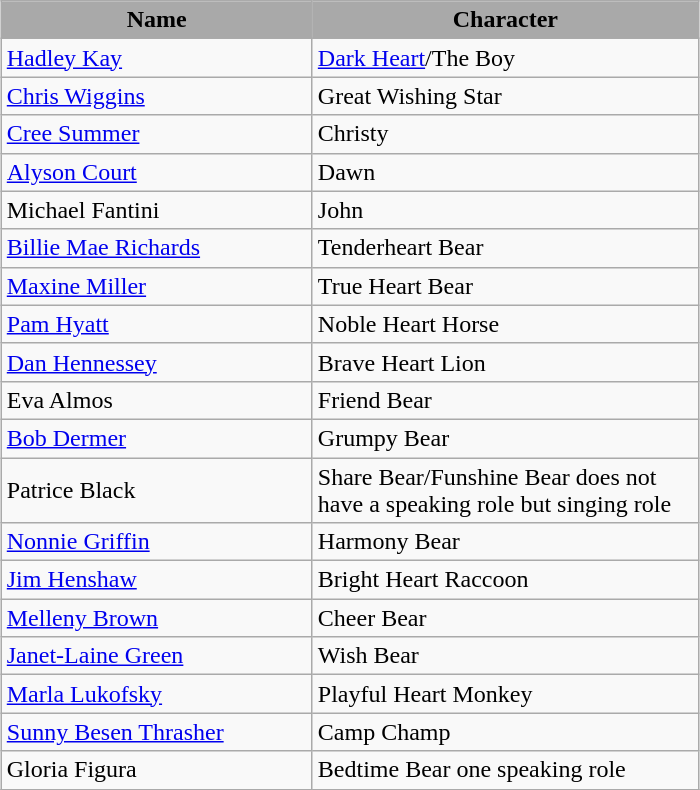<table class="wikitable" style="margin: 5px;">
<tr>
<th style="background:darkGrey; width:200px;">Name</th>
<th style="background:darkGrey; width:250px;">Character</th>
</tr>
<tr>
<td><a href='#'>Hadley Kay</a></td>
<td><a href='#'>Dark Heart</a>/The Boy</td>
</tr>
<tr>
<td><a href='#'>Chris Wiggins</a></td>
<td>Great Wishing Star</td>
</tr>
<tr>
<td><a href='#'>Cree Summer</a></td>
<td>Christy</td>
</tr>
<tr>
<td><a href='#'>Alyson Court</a></td>
<td>Dawn</td>
</tr>
<tr>
<td>Michael Fantini</td>
<td>John</td>
</tr>
<tr>
<td><a href='#'>Billie Mae Richards</a></td>
<td>Tenderheart Bear</td>
</tr>
<tr>
<td><a href='#'>Maxine Miller</a></td>
<td>True Heart Bear</td>
</tr>
<tr>
<td><a href='#'>Pam Hyatt</a></td>
<td>Noble Heart Horse</td>
</tr>
<tr>
<td><a href='#'>Dan Hennessey</a></td>
<td>Brave Heart Lion</td>
</tr>
<tr>
<td>Eva Almos</td>
<td>Friend Bear</td>
</tr>
<tr>
<td><a href='#'>Bob Dermer</a></td>
<td>Grumpy Bear</td>
</tr>
<tr>
<td>Patrice Black</td>
<td>Share Bear/Funshine Bear does not have a speaking role but singing role</td>
</tr>
<tr>
<td><a href='#'>Nonnie Griffin</a></td>
<td>Harmony Bear</td>
</tr>
<tr>
<td><a href='#'>Jim Henshaw</a></td>
<td>Bright Heart Raccoon</td>
</tr>
<tr>
<td><a href='#'>Melleny Brown</a></td>
<td>Cheer Bear</td>
</tr>
<tr>
<td><a href='#'>Janet-Laine Green</a></td>
<td>Wish Bear</td>
</tr>
<tr>
<td><a href='#'>Marla Lukofsky</a></td>
<td>Playful Heart Monkey</td>
</tr>
<tr>
<td><a href='#'>Sunny Besen Thrasher</a></td>
<td>Camp Champ</td>
</tr>
<tr>
<td>Gloria Figura</td>
<td>Bedtime Bear one speaking role</td>
</tr>
<tr>
</tr>
</table>
